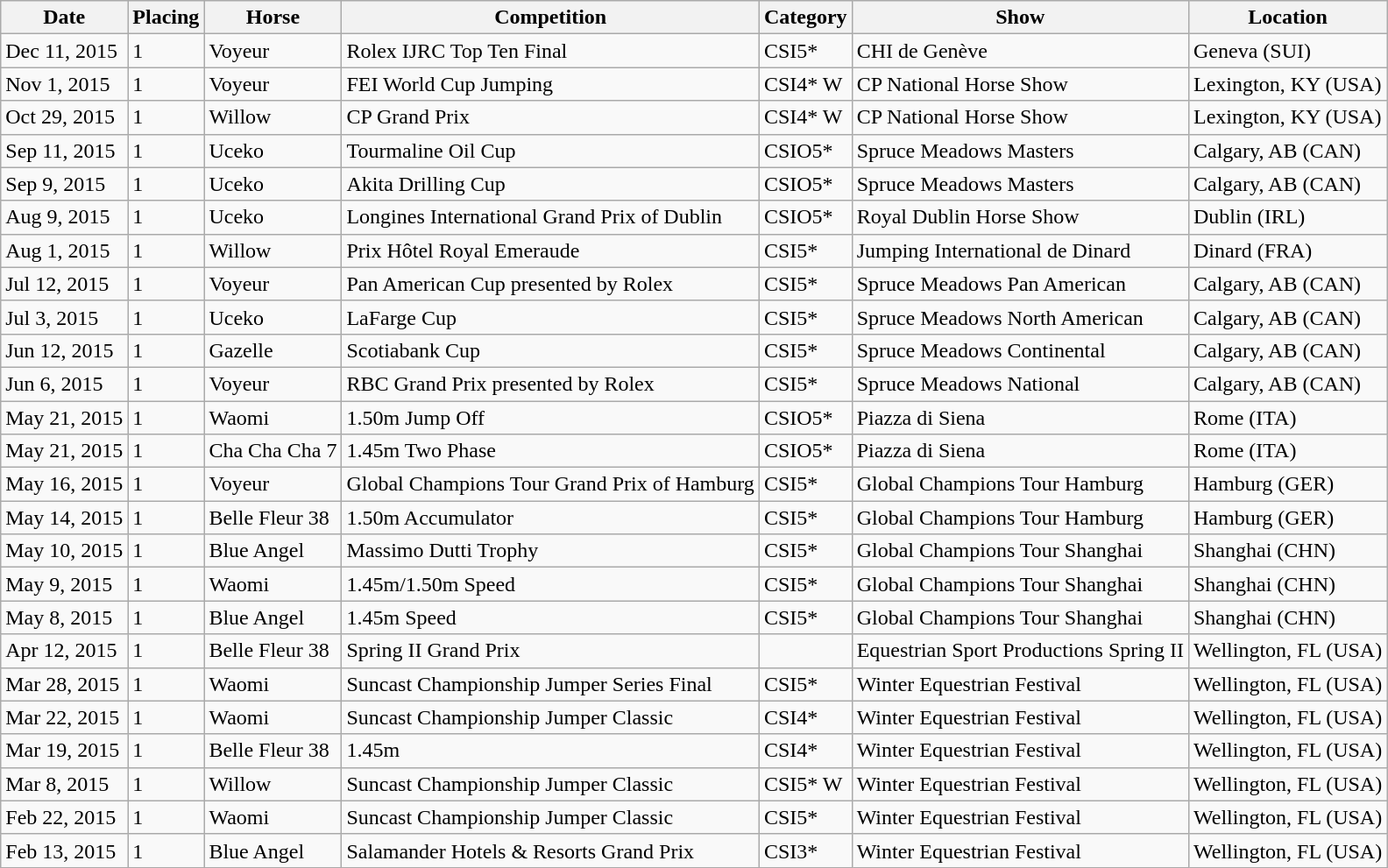<table class="wikitable">
<tr>
<th>Date</th>
<th>Placing</th>
<th>Horse</th>
<th>Competition</th>
<th>Category</th>
<th>Show</th>
<th>Location</th>
</tr>
<tr>
<td>Dec 11, 2015</td>
<td>1</td>
<td>Voyeur</td>
<td>Rolex IJRC Top Ten Final</td>
<td>CSI5*</td>
<td>CHI de Genève</td>
<td>Geneva (SUI) </td>
</tr>
<tr>
<td>Nov 1, 2015</td>
<td>1</td>
<td>Voyeur</td>
<td>FEI World Cup Jumping</td>
<td>CSI4* W</td>
<td>CP National Horse Show</td>
<td>Lexington, KY (USA) </td>
</tr>
<tr>
<td>Oct 29, 2015</td>
<td>1</td>
<td>Willow</td>
<td>CP Grand Prix</td>
<td>CSI4* W</td>
<td>CP National Horse Show</td>
<td>Lexington, KY (USA) </td>
</tr>
<tr>
<td>Sep 11, 2015</td>
<td>1</td>
<td>Uceko</td>
<td>Tourmaline Oil Cup</td>
<td>CSIO5*</td>
<td>Spruce Meadows Masters</td>
<td>Calgary, AB (CAN) </td>
</tr>
<tr>
<td>Sep 9, 2015</td>
<td>1</td>
<td>Uceko</td>
<td>Akita Drilling Cup</td>
<td>CSIO5*</td>
<td>Spruce Meadows Masters</td>
<td>Calgary, AB (CAN) </td>
</tr>
<tr>
<td>Aug 9, 2015</td>
<td>1</td>
<td>Uceko</td>
<td>Longines International Grand Prix of Dublin</td>
<td>CSIO5*</td>
<td>Royal Dublin Horse Show</td>
<td>Dublin (IRL) </td>
</tr>
<tr>
<td>Aug 1, 2015</td>
<td>1</td>
<td>Willow</td>
<td>Prix Hôtel Royal Emeraude</td>
<td>CSI5*</td>
<td>Jumping International de Dinard</td>
<td>Dinard (FRA)</td>
</tr>
<tr>
<td>Jul 12, 2015</td>
<td>1</td>
<td>Voyeur</td>
<td>Pan American Cup presented by Rolex</td>
<td>CSI5*</td>
<td>Spruce Meadows Pan American</td>
<td>Calgary, AB (CAN) </td>
</tr>
<tr>
<td>Jul 3, 2015</td>
<td>1</td>
<td>Uceko</td>
<td>LaFarge Cup</td>
<td>CSI5*</td>
<td>Spruce Meadows North American</td>
<td>Calgary, AB (CAN) </td>
</tr>
<tr>
<td>Jun 12, 2015</td>
<td>1</td>
<td>Gazelle</td>
<td>Scotiabank Cup</td>
<td>CSI5*</td>
<td>Spruce Meadows Continental</td>
<td>Calgary, AB (CAN) </td>
</tr>
<tr>
<td>Jun 6, 2015</td>
<td>1</td>
<td>Voyeur</td>
<td>RBC Grand Prix presented by Rolex</td>
<td>CSI5*</td>
<td>Spruce Meadows National</td>
<td>Calgary, AB (CAN) </td>
</tr>
<tr>
<td>May 21, 2015</td>
<td>1</td>
<td>Waomi</td>
<td>1.50m Jump Off</td>
<td>CSIO5*</td>
<td>Piazza di Siena</td>
<td>Rome (ITA) </td>
</tr>
<tr>
<td>May 21, 2015</td>
<td>1</td>
<td>Cha Cha Cha 7</td>
<td>1.45m Two Phase</td>
<td>CSIO5*</td>
<td>Piazza di Siena</td>
<td>Rome (ITA) </td>
</tr>
<tr>
<td>May 16, 2015</td>
<td>1</td>
<td>Voyeur</td>
<td>Global Champions Tour Grand Prix of Hamburg</td>
<td>CSI5*</td>
<td>Global Champions Tour Hamburg</td>
<td>Hamburg (GER) </td>
</tr>
<tr>
<td>May 14, 2015</td>
<td>1</td>
<td>Belle Fleur 38</td>
<td>1.50m Accumulator</td>
<td>CSI5*</td>
<td>Global Champions Tour Hamburg</td>
<td>Hamburg (GER) </td>
</tr>
<tr>
<td>May 10, 2015</td>
<td>1</td>
<td>Blue Angel</td>
<td>Massimo Dutti Trophy</td>
<td>CSI5*</td>
<td>Global Champions Tour Shanghai</td>
<td>Shanghai (CHN) </td>
</tr>
<tr>
<td>May 9, 2015</td>
<td>1</td>
<td>Waomi</td>
<td>1.45m/1.50m Speed</td>
<td>CSI5*</td>
<td>Global Champions Tour Shanghai</td>
<td>Shanghai (CHN) </td>
</tr>
<tr>
<td>May 8, 2015</td>
<td>1</td>
<td>Blue Angel</td>
<td>1.45m Speed</td>
<td>CSI5*</td>
<td>Global Champions Tour Shanghai</td>
<td>Shanghai (CHN) </td>
</tr>
<tr>
<td>Apr 12, 2015</td>
<td>1</td>
<td>Belle Fleur 38</td>
<td>Spring II Grand Prix</td>
<td></td>
<td>Equestrian Sport Productions Spring II</td>
<td>Wellington, FL (USA) </td>
</tr>
<tr>
<td>Mar 28, 2015</td>
<td>1</td>
<td>Waomi</td>
<td>Suncast Championship Jumper Series Final</td>
<td>CSI5*</td>
<td>Winter Equestrian Festival</td>
<td>Wellington, FL (USA) </td>
</tr>
<tr>
<td>Mar 22, 2015</td>
<td>1</td>
<td>Waomi</td>
<td>Suncast Championship Jumper Classic</td>
<td>CSI4*</td>
<td>Winter Equestrian Festival</td>
<td>Wellington, FL (USA) </td>
</tr>
<tr>
<td>Mar 19, 2015</td>
<td>1</td>
<td>Belle Fleur 38</td>
<td>1.45m</td>
<td>CSI4*</td>
<td>Winter Equestrian Festival</td>
<td>Wellington, FL (USA) </td>
</tr>
<tr>
<td>Mar 8, 2015</td>
<td>1</td>
<td>Willow</td>
<td>Suncast Championship Jumper Classic</td>
<td>CSI5* W</td>
<td>Winter Equestrian Festival</td>
<td>Wellington, FL (USA) </td>
</tr>
<tr>
<td>Feb 22, 2015</td>
<td>1</td>
<td>Waomi</td>
<td>Suncast Championship Jumper Classic</td>
<td>CSI5*</td>
<td>Winter Equestrian Festival</td>
<td>Wellington, FL (USA) </td>
</tr>
<tr>
<td>Feb 13, 2015</td>
<td>1</td>
<td>Blue Angel</td>
<td>Salamander Hotels & Resorts Grand Prix</td>
<td>CSI3*</td>
<td>Winter Equestrian Festival</td>
<td>Wellington, FL (USA) </td>
</tr>
</table>
